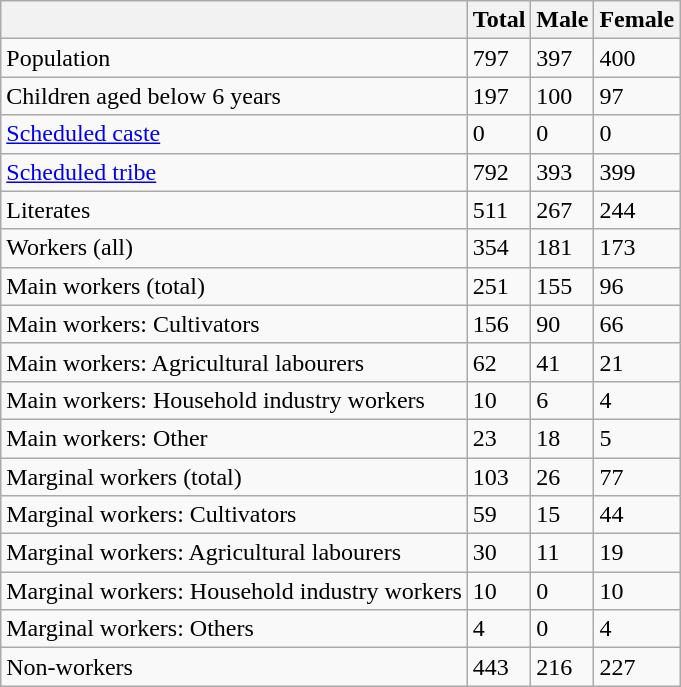<table class="wikitable sortable">
<tr>
<th></th>
<th>Total</th>
<th>Male</th>
<th>Female</th>
</tr>
<tr>
<td>Population</td>
<td>797</td>
<td>397</td>
<td>400</td>
</tr>
<tr>
<td>Children aged below 6 years</td>
<td>197</td>
<td>100</td>
<td>97</td>
</tr>
<tr>
<td><a href='#'>Scheduled caste</a></td>
<td>0</td>
<td>0</td>
<td>0</td>
</tr>
<tr>
<td><a href='#'>Scheduled tribe</a></td>
<td>792</td>
<td>393</td>
<td>399</td>
</tr>
<tr>
<td>Literates</td>
<td>511</td>
<td>267</td>
<td>244</td>
</tr>
<tr>
<td>Workers (all)</td>
<td>354</td>
<td>181</td>
<td>173</td>
</tr>
<tr>
<td>Main workers (total)</td>
<td>251</td>
<td>155</td>
<td>96</td>
</tr>
<tr>
<td>Main workers: Cultivators</td>
<td>156</td>
<td>90</td>
<td>66</td>
</tr>
<tr>
<td>Main workers: Agricultural labourers</td>
<td>62</td>
<td>41</td>
<td>21</td>
</tr>
<tr>
<td>Main workers: Household industry workers</td>
<td>10</td>
<td>6</td>
<td>4</td>
</tr>
<tr>
<td>Main workers: Other</td>
<td>23</td>
<td>18</td>
<td>5</td>
</tr>
<tr>
<td>Marginal workers (total)</td>
<td>103</td>
<td>26</td>
<td>77</td>
</tr>
<tr>
<td>Marginal workers: Cultivators</td>
<td>59</td>
<td>15</td>
<td>44</td>
</tr>
<tr>
<td>Marginal workers: Agricultural labourers</td>
<td>30</td>
<td>11</td>
<td>19</td>
</tr>
<tr>
<td>Marginal workers: Household industry workers</td>
<td>10</td>
<td>0</td>
<td>10</td>
</tr>
<tr>
<td>Marginal workers: Others</td>
<td>4</td>
<td>0</td>
<td>4</td>
</tr>
<tr>
<td>Non-workers</td>
<td>443</td>
<td>216</td>
<td>227</td>
</tr>
</table>
